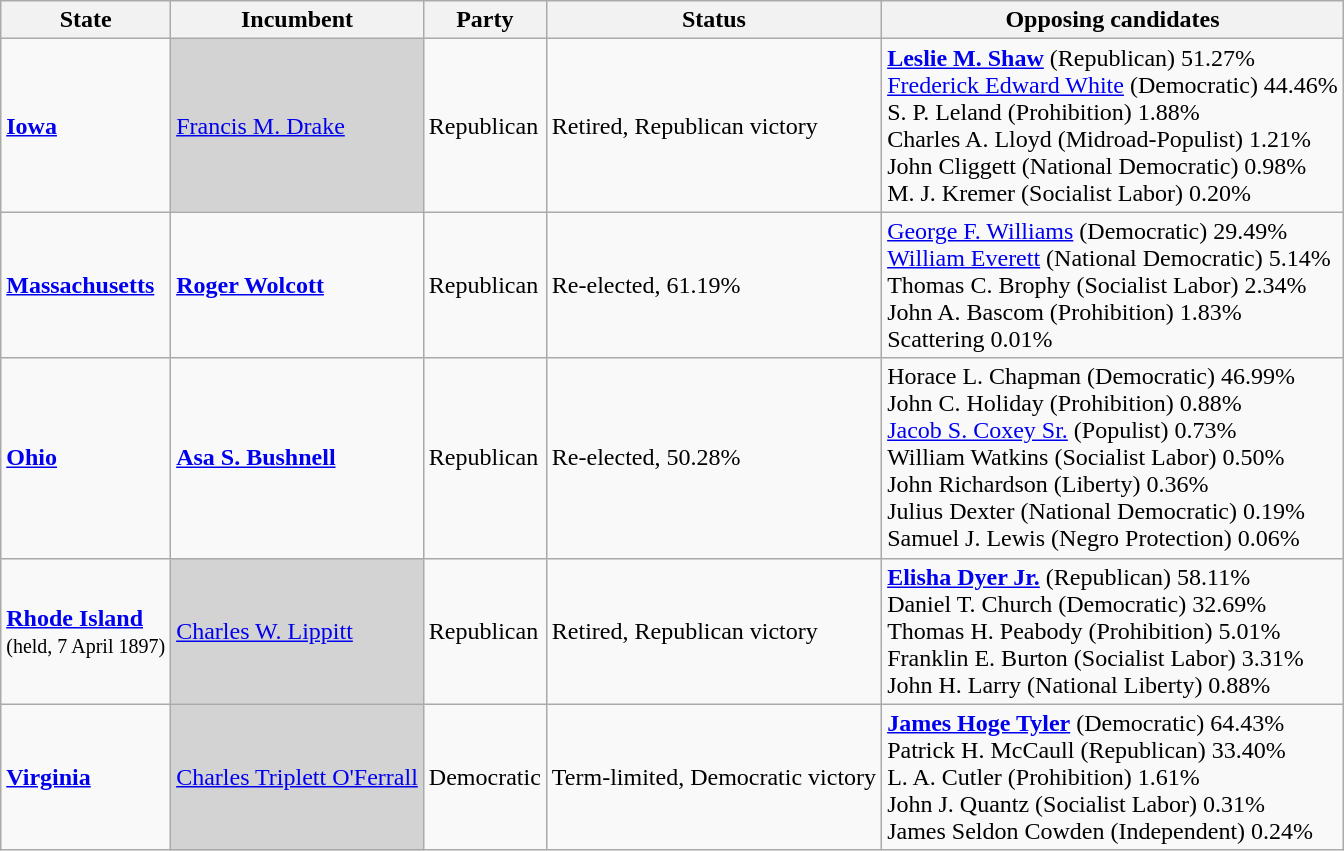<table class="wikitable">
<tr>
<th>State</th>
<th>Incumbent</th>
<th>Party</th>
<th>Status</th>
<th>Opposing candidates</th>
</tr>
<tr>
<td><strong><a href='#'>Iowa</a></strong></td>
<td bgcolor="lightgrey"><a href='#'>Francis M. Drake</a></td>
<td>Republican</td>
<td>Retired, Republican victory</td>
<td><strong><a href='#'>Leslie M. Shaw</a></strong> (Republican) 51.27%<br><a href='#'>Frederick Edward White</a> (Democratic) 44.46%<br>S. P. Leland (Prohibition) 1.88%<br>Charles A. Lloyd (Midroad-Populist) 1.21%<br>John Cliggett (National Democratic) 0.98%<br>M. J. Kremer (Socialist Labor) 0.20%<br></td>
</tr>
<tr>
<td><strong><a href='#'>Massachusetts</a></strong></td>
<td><strong><a href='#'>Roger Wolcott</a></strong></td>
<td>Republican</td>
<td>Re-elected, 61.19%</td>
<td><a href='#'>George F. Williams</a> (Democratic) 29.49%<br><a href='#'>William Everett</a> (National Democratic) 5.14%<br>Thomas C. Brophy (Socialist Labor) 2.34%<br>John A. Bascom (Prohibition) 1.83%<br>Scattering 0.01%<br></td>
</tr>
<tr>
<td><strong><a href='#'>Ohio</a></strong></td>
<td><strong><a href='#'>Asa S. Bushnell</a></strong></td>
<td>Republican</td>
<td>Re-elected, 50.28%</td>
<td>Horace L. Chapman (Democratic) 46.99%<br>John C. Holiday (Prohibition) 0.88%<br><a href='#'>Jacob S. Coxey Sr.</a> (Populist) 0.73%<br>William Watkins (Socialist Labor) 0.50%<br>John Richardson (Liberty) 0.36%<br>Julius Dexter (National Democratic) 0.19%<br>Samuel J. Lewis (Negro Protection) 0.06%<br></td>
</tr>
<tr>
<td><strong><a href='#'>Rhode Island</a></strong><br><small>(held, 7 April 1897)</small></td>
<td bgcolor="lightgrey"><a href='#'>Charles W. Lippitt</a></td>
<td>Republican</td>
<td>Retired, Republican victory</td>
<td><strong><a href='#'>Elisha Dyer Jr.</a></strong> (Republican) 58.11%<br>Daniel T. Church (Democratic) 32.69%<br>Thomas H. Peabody (Prohibition) 5.01%<br>Franklin E. Burton (Socialist Labor) 3.31%<br>John H. Larry (National Liberty) 0.88%<br></td>
</tr>
<tr>
<td><strong><a href='#'>Virginia</a></strong></td>
<td bgcolor="lightgrey"><a href='#'>Charles Triplett O'Ferrall</a></td>
<td>Democratic</td>
<td>Term-limited, Democratic victory</td>
<td><strong><a href='#'>James Hoge Tyler</a></strong> (Democratic) 64.43%<br>Patrick H. McCaull (Republican) 33.40%<br>L. A. Cutler (Prohibition) 1.61%<br>John J. Quantz (Socialist Labor) 0.31%<br>James Seldon Cowden (Independent) 0.24%<br></td>
</tr>
</table>
